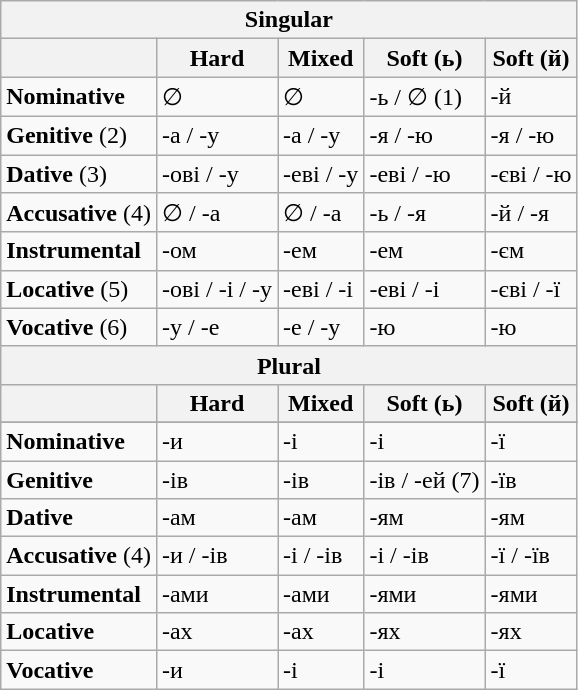<table align=center class="wikitable">
<tr>
<th colspan="5">Singular</th>
</tr>
<tr>
<th></th>
<th>Hard</th>
<th>Mixed</th>
<th>Soft (ь)</th>
<th>Soft (й)</th>
</tr>
<tr>
<td><strong>Nominative</strong></td>
<td>∅</td>
<td>∅</td>
<td>-ь / ∅ (1)</td>
<td>-й</td>
</tr>
<tr>
<td><strong>Genitive</strong> (2)</td>
<td>-а / -у</td>
<td>-а / -у</td>
<td>-я / -ю</td>
<td>-я / -ю</td>
</tr>
<tr>
<td><strong>Dative</strong> (3)</td>
<td>-ові / -у</td>
<td>-еві / -у</td>
<td>-еві / -ю</td>
<td>-єві / -ю</td>
</tr>
<tr>
<td><strong>Accusative</strong> (4)</td>
<td>∅ / -а</td>
<td>∅ / -а</td>
<td>-ь / -я</td>
<td>-й / -я</td>
</tr>
<tr>
<td><strong>Instrumental</strong></td>
<td>-ом</td>
<td>-ем</td>
<td>-ем</td>
<td>-єм</td>
</tr>
<tr>
<td><strong>Locative</strong> (5)</td>
<td>-ові / -і / -у</td>
<td>-еві / -і</td>
<td>-еві / -і</td>
<td>-єві / -ї</td>
</tr>
<tr>
<td><strong>Vocative</strong> (6)</td>
<td>-у / -е</td>
<td>-е / -у</td>
<td>-ю</td>
<td>-ю</td>
</tr>
<tr>
<th colspan="5">Plural</th>
</tr>
<tr>
<th></th>
<th>Hard</th>
<th>Mixed</th>
<th>Soft (ь)</th>
<th>Soft (й)</th>
</tr>
<tr>
</tr>
<tr>
<td><strong>Nominative</strong></td>
<td>-и</td>
<td>-і</td>
<td>-і</td>
<td>-ї</td>
</tr>
<tr>
<td><strong>Genitive</strong></td>
<td>-ів</td>
<td>-ів</td>
<td>-ів / -ей (7)</td>
<td>-їв</td>
</tr>
<tr>
<td><strong>Dative</strong></td>
<td>-ам</td>
<td>-ам</td>
<td>-ям</td>
<td>-ям</td>
</tr>
<tr>
<td><strong>Accusative</strong> (4)</td>
<td>-и / -ів</td>
<td>-і / -ів</td>
<td>-і / -ів</td>
<td>-ї / -їв</td>
</tr>
<tr>
<td><strong>Instrumental</strong></td>
<td>-ами</td>
<td>-ами</td>
<td>-ями</td>
<td>-ями</td>
</tr>
<tr>
<td><strong>Locative</strong></td>
<td>-ах</td>
<td>-ах</td>
<td>-ях</td>
<td>-ях</td>
</tr>
<tr>
<td><strong>Vocative</strong></td>
<td>-и</td>
<td>-і</td>
<td>-і</td>
<td>-ї</td>
</tr>
</table>
